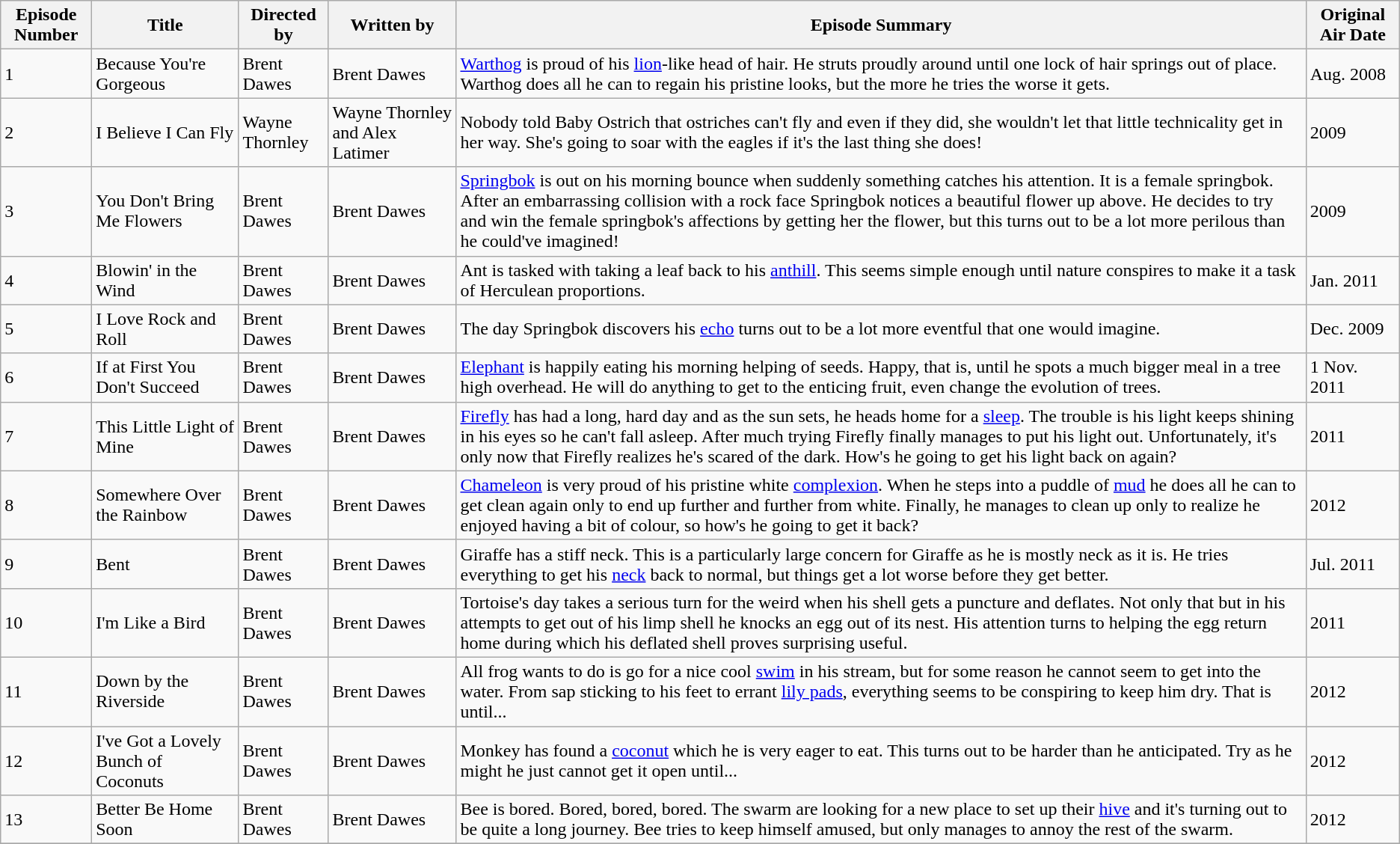<table class="wikitable">
<tr>
<th>Episode Number</th>
<th>Title</th>
<th>Directed by</th>
<th>Written by</th>
<th>Episode Summary</th>
<th>Original Air Date</th>
</tr>
<tr>
<td>1</td>
<td>Because You're Gorgeous</td>
<td>Brent Dawes</td>
<td>Brent Dawes</td>
<td><a href='#'>Warthog</a> is proud of his <a href='#'>lion</a>-like head of hair. He struts proudly around until one lock of hair springs out of place. Warthog does all he can to regain his pristine looks, but the more he tries the worse it gets.</td>
<td>Aug. 2008</td>
</tr>
<tr>
<td>2</td>
<td>I Believe I Can Fly</td>
<td>Wayne Thornley</td>
<td>Wayne Thornley and Alex Latimer</td>
<td>Nobody told Baby Ostrich that ostriches can't fly and even if they did, she wouldn't let that little technicality get in her way. She's going to soar with the eagles if it's the last thing she does!</td>
<td>2009</td>
</tr>
<tr>
<td>3</td>
<td>You Don't Bring Me Flowers</td>
<td>Brent Dawes</td>
<td>Brent Dawes</td>
<td><a href='#'>Springbok</a> is out on his morning bounce when suddenly something catches his attention. It is a female springbok. After an embarrassing collision with a rock face Springbok notices a beautiful flower up above. He decides to try and win the female springbok's affections by getting her the flower, but this turns out to be a lot more perilous than he could've imagined!</td>
<td>2009</td>
</tr>
<tr>
<td>4</td>
<td>Blowin' in the Wind</td>
<td>Brent Dawes</td>
<td>Brent Dawes</td>
<td>Ant is tasked with taking a leaf back to his <a href='#'>anthill</a>. This seems simple enough until nature conspires to make it a task of Herculean proportions.</td>
<td>Jan. 2011</td>
</tr>
<tr>
<td>5</td>
<td>I Love Rock and Roll</td>
<td>Brent Dawes</td>
<td>Brent Dawes</td>
<td>The day Springbok discovers his <a href='#'>echo</a> turns out to be a lot more eventful that one would imagine.</td>
<td>Dec. 2009</td>
</tr>
<tr>
<td>6</td>
<td>If at First You Don't Succeed</td>
<td>Brent Dawes</td>
<td>Brent Dawes</td>
<td><a href='#'>Elephant</a> is happily eating his morning helping of seeds. Happy, that is, until he spots a much bigger meal in a tree high overhead. He will do anything to get to the enticing fruit, even change the evolution of trees.</td>
<td>1 Nov. 2011</td>
</tr>
<tr>
<td>7</td>
<td>This Little Light of Mine</td>
<td>Brent Dawes</td>
<td>Brent Dawes</td>
<td><a href='#'>Firefly</a> has had a long, hard day and as the sun sets, he heads home for a <a href='#'>sleep</a>. The trouble is his light keeps shining in his eyes so he can't fall asleep. After much trying Firefly finally manages to put his light out. Unfortunately, it's only now that Firefly realizes he's scared of the dark. How's he going to get his light back on again?</td>
<td>2011</td>
</tr>
<tr>
<td>8</td>
<td>Somewhere Over the Rainbow</td>
<td>Brent Dawes</td>
<td>Brent Dawes</td>
<td><a href='#'>Chameleon</a> is very proud of his pristine white <a href='#'>complexion</a>. When he steps into a puddle of <a href='#'>mud</a> he does all he can to get clean again only to end up further and further from white. Finally, he manages to clean up only to realize he enjoyed having a bit of colour, so how's he going to get it back?</td>
<td>2012</td>
</tr>
<tr>
<td>9</td>
<td>Bent</td>
<td>Brent Dawes</td>
<td>Brent Dawes</td>
<td>Giraffe has a stiff neck. This is a particularly large concern for Giraffe as he is mostly neck as it is. He tries everything to get his <a href='#'>neck</a> back to normal, but things get a lot worse before they get better.</td>
<td>Jul. 2011</td>
</tr>
<tr>
<td>10</td>
<td>I'm Like a Bird</td>
<td>Brent Dawes</td>
<td>Brent Dawes</td>
<td>Tortoise's day takes a serious turn for the weird when his shell gets a puncture and deflates. Not only that but in his attempts to get out of his limp shell he knocks an egg out of its nest. His attention turns to helping the egg return home during which his deflated shell proves surprising useful.</td>
<td>2011</td>
</tr>
<tr>
<td>11</td>
<td>Down by the Riverside</td>
<td>Brent Dawes</td>
<td>Brent Dawes</td>
<td>All frog wants to do is go for a nice cool <a href='#'>swim</a> in his stream, but for some reason he cannot seem to get into the water. From sap sticking to his feet to errant <a href='#'>lily pads</a>, everything seems to be conspiring to keep him dry. That is until...</td>
<td>2012</td>
</tr>
<tr>
<td>12</td>
<td>I've Got a Lovely Bunch of Coconuts</td>
<td>Brent Dawes</td>
<td>Brent Dawes</td>
<td>Monkey has found a <a href='#'>coconut</a> which he is very eager to eat. This turns out to be harder than he anticipated. Try as he might he just cannot get it open until...</td>
<td>2012</td>
</tr>
<tr>
<td>13</td>
<td>Better Be Home Soon</td>
<td>Brent Dawes</td>
<td>Brent Dawes</td>
<td>Bee is bored. Bored, bored, bored. The swarm are looking for a new place to set up their <a href='#'>hive</a> and it's turning out to be quite a long journey. Bee tries to keep himself amused, but only manages to annoy the rest of the swarm.</td>
<td>2012</td>
</tr>
<tr>
</tr>
</table>
